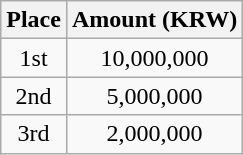<table class="wikitable" style="text-align:center">
<tr>
<th>Place</th>
<th>Amount (KRW)</th>
</tr>
<tr>
<td>1st</td>
<td>10,000,000</td>
</tr>
<tr>
<td>2nd</td>
<td>5,000,000</td>
</tr>
<tr>
<td>3rd</td>
<td>2,000,000</td>
</tr>
</table>
